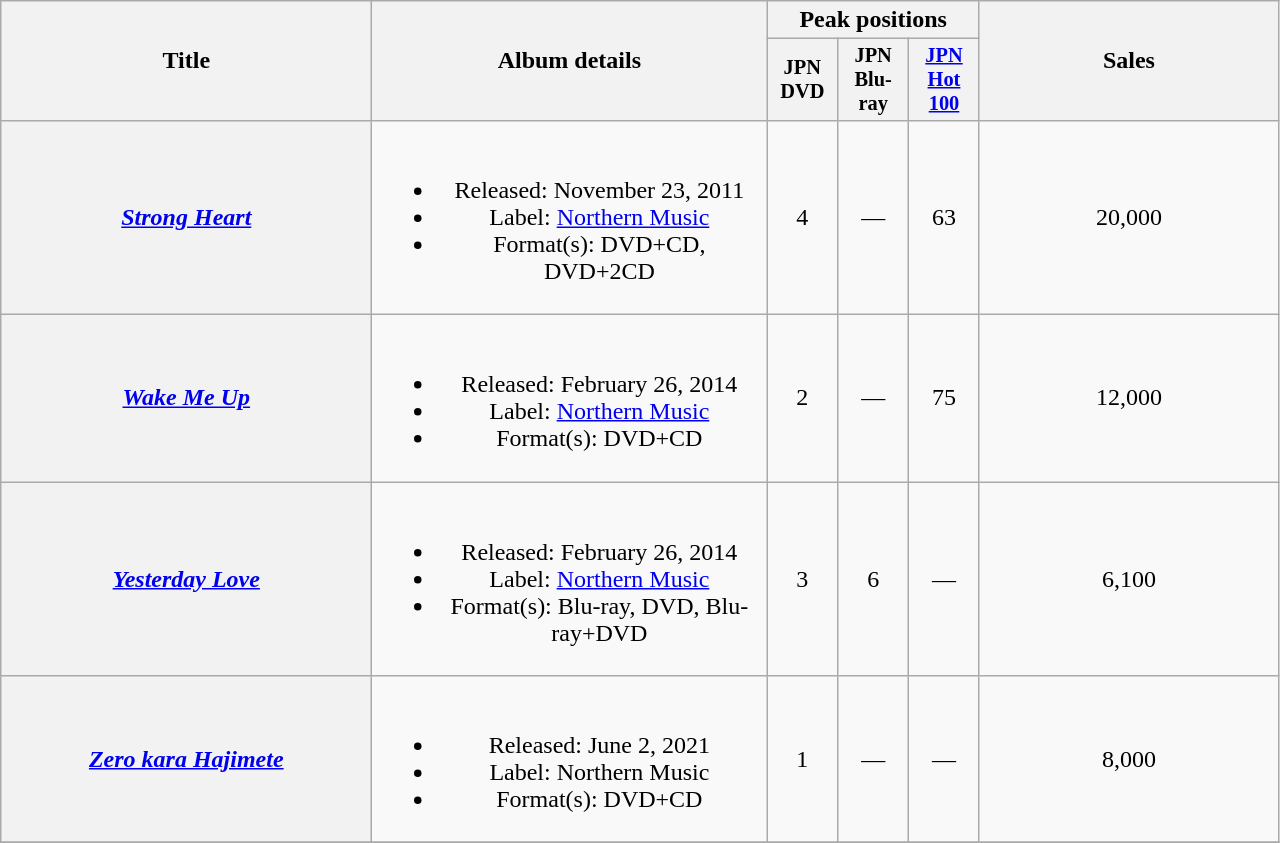<table class="wikitable plainrowheaders" style="text-align:center;">
<tr>
<th style="width:15em;" rowspan="2">Title</th>
<th style="width:16em;" rowspan="2">Album details</th>
<th colspan="3">Peak positions</th>
<th style="width:12em;" rowspan="2">Sales</th>
</tr>
<tr>
<th style="width:3em;font-size:85%;">JPN<br>DVD</th>
<th style="width:3em;font-size:85%;">JPN<br>Blu-ray</th>
<th style="width:3em;font-size:85%;"><a href='#'>JPN<br>Hot 100</a></th>
</tr>
<tr>
<th scope="row"><em><a href='#'>Strong Heart</a></em></th>
<td><br><ul><li>Released: November 23, 2011</li><li>Label: <a href='#'>Northern Music</a></li><li>Format(s): DVD+CD, DVD+2CD</li></ul></td>
<td>4</td>
<td>—</td>
<td>63</td>
<td>20,000</td>
</tr>
<tr>
<th scope="row"><em><a href='#'>Wake Me Up</a></em></th>
<td><br><ul><li>Released: February 26, 2014</li><li>Label: <a href='#'>Northern Music</a></li><li>Format(s): DVD+CD</li></ul></td>
<td>2</td>
<td>—</td>
<td>75</td>
<td>12,000</td>
</tr>
<tr>
<th scope="row"><em><a href='#'>Yesterday Love</a></em></th>
<td><br><ul><li>Released: February 26, 2014</li><li>Label: <a href='#'>Northern Music</a></li><li>Format(s): Blu-ray, DVD, Blu-ray+DVD</li></ul></td>
<td>3</td>
<td>6</td>
<td>—</td>
<td>6,100</td>
</tr>
<tr>
<th scope="row"><em><a href='#'>Zero kara Hajimete</a></em></th>
<td><br><ul><li>Released: June 2, 2021</li><li>Label: Northern Music</li><li>Format(s): DVD+CD</li></ul></td>
<td>1</td>
<td>—</td>
<td>—</td>
<td>8,000</td>
</tr>
<tr>
</tr>
</table>
